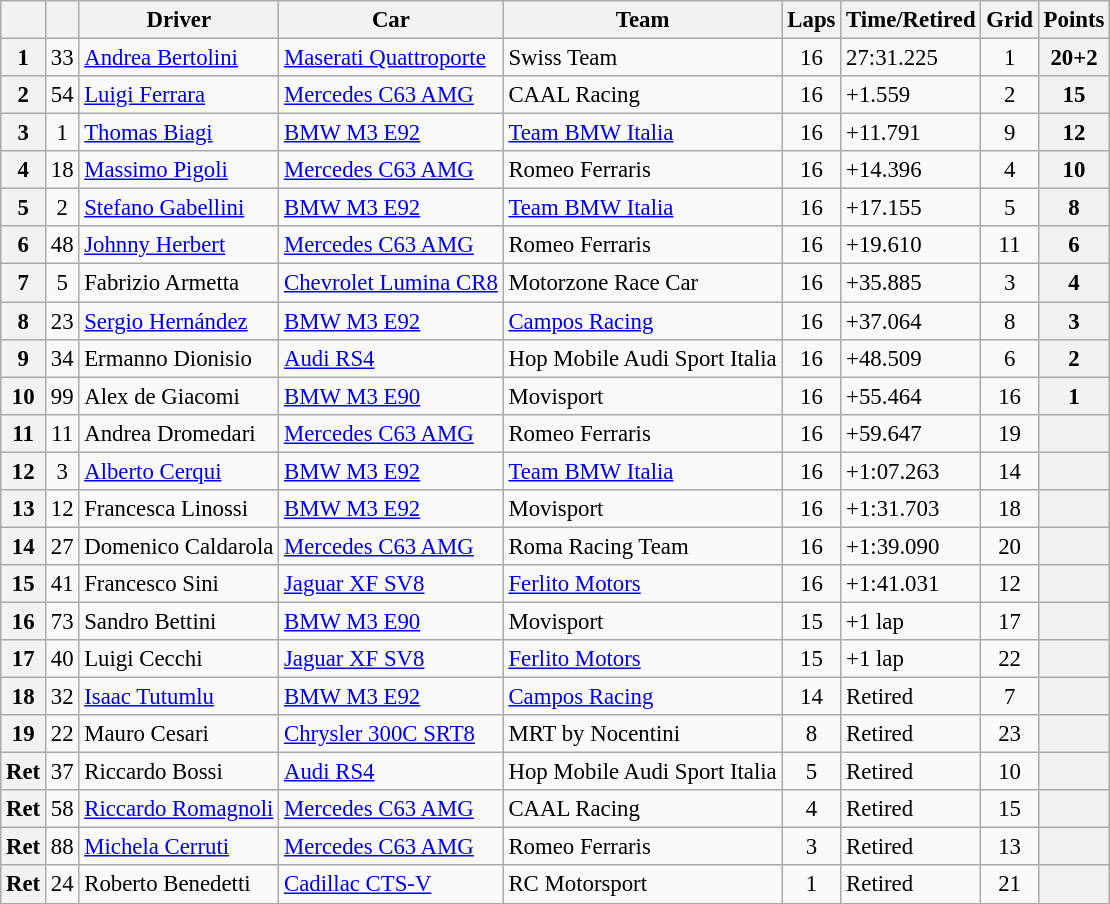<table class="wikitable sortable" style="font-size:95%">
<tr>
<th></th>
<th></th>
<th>Driver</th>
<th>Car</th>
<th>Team</th>
<th>Laps</th>
<th>Time/Retired</th>
<th>Grid</th>
<th>Points</th>
</tr>
<tr>
<th>1</th>
<td align=center>33</td>
<td> <a href='#'>Andrea Bertolini</a></td>
<td><a href='#'>Maserati Quattroporte</a></td>
<td> Swiss Team</td>
<td align=center>16</td>
<td>27:31.225</td>
<td align=center>1</td>
<th>20+2</th>
</tr>
<tr>
<th>2</th>
<td align=center>54</td>
<td> <a href='#'>Luigi Ferrara</a></td>
<td><a href='#'>Mercedes C63 AMG</a></td>
<td> CAAL Racing</td>
<td align=center>16</td>
<td>+1.559</td>
<td align=center>2</td>
<th>15</th>
</tr>
<tr>
<th>3</th>
<td align=center>1</td>
<td> <a href='#'>Thomas Biagi</a></td>
<td><a href='#'>BMW M3 E92</a></td>
<td> <a href='#'>Team BMW Italia</a></td>
<td align=center>16</td>
<td>+11.791</td>
<td align=center>9</td>
<th>12</th>
</tr>
<tr>
<th>4</th>
<td align=center>18</td>
<td> <a href='#'>Massimo Pigoli</a></td>
<td><a href='#'>Mercedes C63 AMG</a></td>
<td> Romeo Ferraris</td>
<td align=center>16</td>
<td>+14.396</td>
<td align=center>4</td>
<th>10</th>
</tr>
<tr>
<th>5</th>
<td align=center>2</td>
<td> <a href='#'>Stefano Gabellini</a></td>
<td><a href='#'>BMW M3 E92</a></td>
<td> <a href='#'>Team BMW Italia</a></td>
<td align=center>16</td>
<td>+17.155</td>
<td align=center>5</td>
<th>8</th>
</tr>
<tr>
<th>6</th>
<td align=center>48</td>
<td> <a href='#'>Johnny Herbert</a></td>
<td><a href='#'>Mercedes C63 AMG</a></td>
<td> Romeo Ferraris</td>
<td align=center>16</td>
<td>+19.610</td>
<td align=center>11</td>
<th>6</th>
</tr>
<tr>
<th>7</th>
<td align=center>5</td>
<td> Fabrizio Armetta</td>
<td><a href='#'>Chevrolet Lumina CR8</a></td>
<td> Motorzone Race Car</td>
<td align=center>16</td>
<td>+35.885</td>
<td align=center>3</td>
<th>4</th>
</tr>
<tr>
<th>8</th>
<td align=center>23</td>
<td> <a href='#'>Sergio Hernández</a></td>
<td><a href='#'>BMW M3 E92</a></td>
<td> <a href='#'>Campos Racing</a></td>
<td align=center>16</td>
<td>+37.064</td>
<td align=center>8</td>
<th>3</th>
</tr>
<tr>
<th>9</th>
<td align=center>34</td>
<td> Ermanno Dionisio</td>
<td><a href='#'>Audi RS4</a></td>
<td> Hop Mobile Audi Sport Italia</td>
<td align=center>16</td>
<td>+48.509</td>
<td align=center>6</td>
<th>2</th>
</tr>
<tr>
<th>10</th>
<td align=center>99</td>
<td> Alex de Giacomi</td>
<td><a href='#'>BMW M3 E90</a></td>
<td> Movisport</td>
<td align=center>16</td>
<td>+55.464</td>
<td align=center>16</td>
<th>1</th>
</tr>
<tr>
<th>11</th>
<td align=center>11</td>
<td> Andrea Dromedari</td>
<td><a href='#'>Mercedes C63 AMG</a></td>
<td> Romeo Ferraris</td>
<td align=center>16</td>
<td>+59.647</td>
<td align=center>19</td>
<th></th>
</tr>
<tr>
<th>12</th>
<td align=center>3</td>
<td> <a href='#'>Alberto Cerqui</a></td>
<td><a href='#'>BMW M3 E92</a></td>
<td> <a href='#'>Team BMW Italia</a></td>
<td align=center>16</td>
<td>+1:07.263</td>
<td align=center>14</td>
<th></th>
</tr>
<tr>
<th>13</th>
<td align=center>12</td>
<td> Francesca Linossi</td>
<td><a href='#'>BMW M3 E92</a></td>
<td> Movisport</td>
<td align=center>16</td>
<td>+1:31.703</td>
<td align=center>18</td>
<th></th>
</tr>
<tr>
<th>14</th>
<td align=center>27</td>
<td> Domenico Caldarola</td>
<td><a href='#'>Mercedes C63 AMG</a></td>
<td> Roma Racing Team</td>
<td align=center>16</td>
<td>+1:39.090</td>
<td align=center>20</td>
<th></th>
</tr>
<tr>
<th>15</th>
<td align=center>41</td>
<td> Francesco Sini</td>
<td><a href='#'>Jaguar XF SV8</a></td>
<td> <a href='#'>Ferlito Motors</a></td>
<td align=center>16</td>
<td>+1:41.031</td>
<td align=center>12</td>
<th></th>
</tr>
<tr>
<th>16</th>
<td align=center>73</td>
<td> Sandro Bettini</td>
<td><a href='#'>BMW M3 E90</a></td>
<td> Movisport</td>
<td align=center>15</td>
<td>+1 lap</td>
<td align=center>17</td>
<th></th>
</tr>
<tr>
<th>17</th>
<td align=center>40</td>
<td> Luigi Cecchi</td>
<td><a href='#'>Jaguar XF SV8</a></td>
<td> <a href='#'>Ferlito Motors</a></td>
<td align=center>15</td>
<td>+1 lap</td>
<td align=center>22</td>
<th></th>
</tr>
<tr>
<th>18</th>
<td align=center>32</td>
<td> <a href='#'>Isaac Tutumlu</a></td>
<td><a href='#'>BMW M3 E92</a></td>
<td> <a href='#'>Campos Racing</a></td>
<td align=center>14</td>
<td>Retired</td>
<td align=center>7</td>
<th></th>
</tr>
<tr>
<th>19</th>
<td align=center>22</td>
<td> Mauro Cesari</td>
<td><a href='#'>Chrysler 300C SRT8</a></td>
<td> MRT by Nocentini</td>
<td align=center>8</td>
<td>Retired</td>
<td align=center>23</td>
<th></th>
</tr>
<tr>
<th>Ret</th>
<td align=center>37</td>
<td> Riccardo Bossi</td>
<td><a href='#'>Audi RS4</a></td>
<td> Hop Mobile Audi Sport Italia</td>
<td align=center>5</td>
<td>Retired</td>
<td align=center>10</td>
<th></th>
</tr>
<tr>
<th>Ret</th>
<td align=center>58</td>
<td> <a href='#'>Riccardo Romagnoli</a></td>
<td><a href='#'>Mercedes C63 AMG</a></td>
<td> CAAL Racing</td>
<td align=center>4</td>
<td>Retired</td>
<td align=center>15</td>
<th></th>
</tr>
<tr>
<th>Ret</th>
<td align=center>88</td>
<td> <a href='#'>Michela Cerruti</a></td>
<td><a href='#'>Mercedes C63 AMG</a></td>
<td> Romeo Ferraris</td>
<td align=center>3</td>
<td>Retired</td>
<td align=center>13</td>
<th></th>
</tr>
<tr>
<th>Ret</th>
<td align=center>24</td>
<td> Roberto Benedetti</td>
<td><a href='#'>Cadillac CTS-V</a></td>
<td> RC Motorsport</td>
<td align=center>1</td>
<td>Retired</td>
<td align=center>21</td>
<th></th>
</tr>
<tr>
</tr>
</table>
